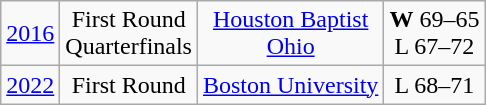<table class="wikitable">
<tr align="center">
<td><a href='#'>2016</a></td>
<td>First Round<br>Quarterfinals</td>
<td><a href='#'>Houston Baptist</a><br><a href='#'>Ohio</a></td>
<td><strong>W</strong> 69–65<br>L 67–72</td>
</tr>
<tr align="center">
<td><a href='#'>2022</a></td>
<td>First Round<br></td>
<td><a href='#'>Boston University</a><br></td>
<td>L 68–71<br></td>
</tr>
</table>
